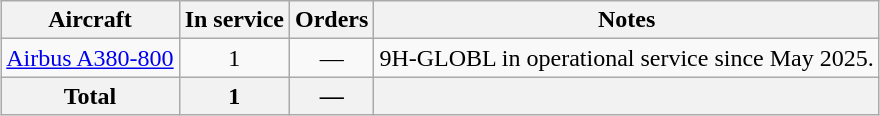<table class="wikitable" style="margin:0.5em auto; text-align:center">
<tr>
<th>Aircraft</th>
<th>In service</th>
<th>Orders</th>
<th>Notes</th>
</tr>
<tr>
<td><a href='#'>Airbus A380-800</a></td>
<td>1</td>
<td>—</td>
<td>9H-GLOBL in operational service since May 2025.</td>
</tr>
<tr>
<th>Total</th>
<th>1</th>
<th>—</th>
<th></th>
</tr>
</table>
